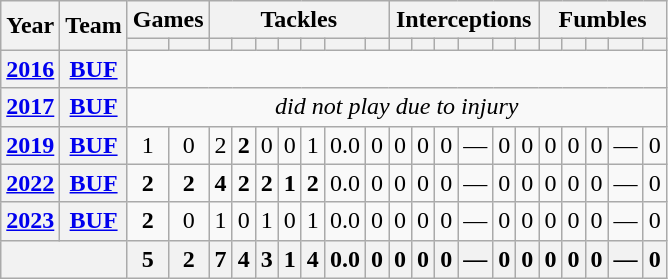<table class="wikitable" style="text-align: center;">
<tr>
<th rowspan="2">Year</th>
<th rowspan="2">Team</th>
<th colspan="2">Games</th>
<th colspan="7">Tackles</th>
<th colspan="6">Interceptions</th>
<th colspan="5">Fumbles</th>
</tr>
<tr>
<th></th>
<th></th>
<th></th>
<th></th>
<th></th>
<th></th>
<th></th>
<th></th>
<th></th>
<th></th>
<th></th>
<th></th>
<th></th>
<th></th>
<th></th>
<th></th>
<th></th>
<th></th>
<th></th>
<th></th>
</tr>
<tr>
<th><a href='#'>2016</a></th>
<th><a href='#'>BUF</a></th>
<td colspan="20"></td>
</tr>
<tr>
<th><a href='#'>2017</a></th>
<th><a href='#'>BUF</a></th>
<td colspan="20"><em>did not play due to injury</em></td>
</tr>
<tr>
<th><a href='#'>2019</a></th>
<th><a href='#'>BUF</a></th>
<td>1</td>
<td>0</td>
<td>2</td>
<td><strong>2</strong></td>
<td>0</td>
<td>0</td>
<td>1</td>
<td>0.0</td>
<td>0</td>
<td>0</td>
<td>0</td>
<td>0</td>
<td>—</td>
<td>0</td>
<td>0</td>
<td>0</td>
<td>0</td>
<td>0</td>
<td>—</td>
<td>0</td>
</tr>
<tr>
<th><a href='#'>2022</a></th>
<th><a href='#'>BUF</a></th>
<td><strong>2</strong></td>
<td><strong>2</strong></td>
<td><strong>4</strong></td>
<td><strong>2</strong></td>
<td><strong>2</strong></td>
<td><strong>1</strong></td>
<td><strong>2</strong></td>
<td>0.0</td>
<td>0</td>
<td>0</td>
<td>0</td>
<td>0</td>
<td>—</td>
<td>0</td>
<td>0</td>
<td>0</td>
<td>0</td>
<td>0</td>
<td>—</td>
<td>0</td>
</tr>
<tr>
<th><a href='#'>2023</a></th>
<th><a href='#'>BUF</a></th>
<td><strong>2</strong></td>
<td>0</td>
<td>1</td>
<td>0</td>
<td>1</td>
<td>0</td>
<td>1</td>
<td>0.0</td>
<td>0</td>
<td>0</td>
<td>0</td>
<td>0</td>
<td>—</td>
<td>0</td>
<td>0</td>
<td>0</td>
<td>0</td>
<td>0</td>
<td>—</td>
<td>0</td>
</tr>
<tr>
<th colspan="2"></th>
<th>5</th>
<th>2</th>
<th>7</th>
<th>4</th>
<th>3</th>
<th>1</th>
<th>4</th>
<th>0.0</th>
<th>0</th>
<th>0</th>
<th>0</th>
<th>0</th>
<th>—</th>
<th>0</th>
<th>0</th>
<th>0</th>
<th>0</th>
<th>0</th>
<th>—</th>
<th>0</th>
</tr>
</table>
